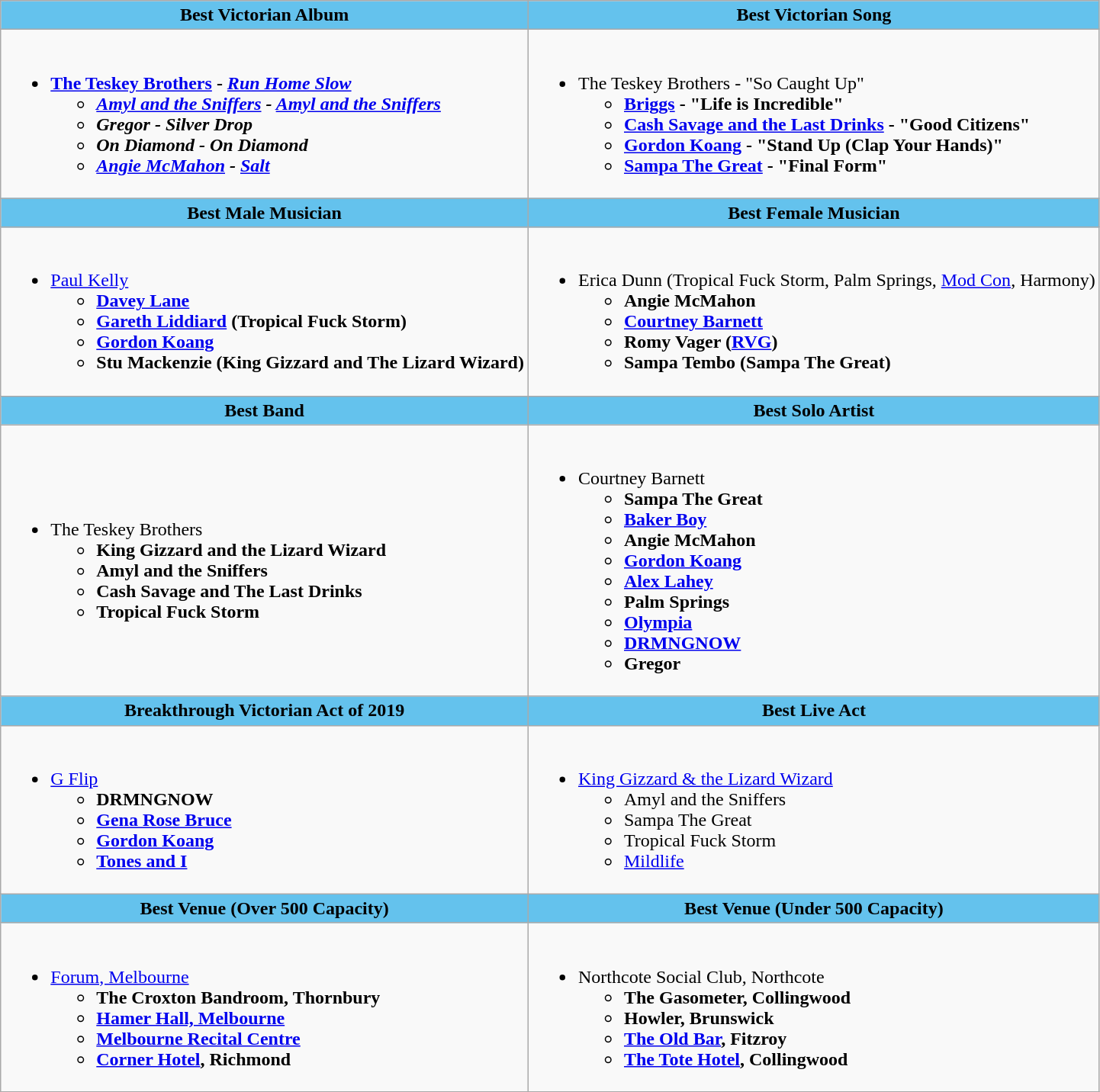<table class=wikitable style="width="100%">
<tr>
<th style="background:#64C2ED; width=;"50%">Best Victorian Album</th>
<th style="background:#64C2ED; width=;"50%">Best Victorian Song</th>
</tr>
<tr>
<td><br><ul><li><strong><a href='#'>The Teskey Brothers</a> - <em><a href='#'>Run Home Slow</a><strong><em><ul><li><a href='#'>Amyl and the Sniffers</a> - </em><a href='#'>Amyl and the Sniffers</a><em></li><li>Gregor - </em>Silver Drop<em></li><li>On Diamond - </em>On Diamond<em></li><li><a href='#'>Angie McMahon</a> - </em><a href='#'>Salt</a><em></li></ul></li></ul></td>
<td><br><ul><li></strong>The Teskey Brothers - "So Caught Up"<strong><ul><li><a href='#'>Briggs</a> - "Life is Incredible"</li><li><a href='#'>Cash Savage and the Last Drinks</a> - "Good Citizens"</li><li><a href='#'>Gordon Koang</a> - "Stand Up (Clap Your Hands)"</li><li><a href='#'>Sampa The Great</a> - "Final Form"</li></ul></li></ul></td>
</tr>
<tr>
<th style="background:#64C2ED; width=;"50%">Best Male Musician</th>
<th style="background:#64C2ED; width=;"50%">Best Female Musician</th>
</tr>
<tr>
<td><br><ul><li></strong><a href='#'>Paul Kelly</a><strong><ul><li><a href='#'>Davey Lane</a></li><li><a href='#'>Gareth Liddiard</a> (Tropical Fuck Storm)</li><li><a href='#'>Gordon Koang</a></li><li>Stu Mackenzie (King Gizzard and The Lizard Wizard)</li></ul></li></ul></td>
<td><br><ul><li></strong>Erica Dunn (Tropical Fuck Storm, Palm Springs, <a href='#'>Mod Con</a>, Harmony)<strong><ul><li>Angie McMahon</li><li><a href='#'>Courtney Barnett</a></li><li>Romy Vager (<a href='#'>RVG</a>)</li><li>Sampa Tembo (Sampa The Great)</li></ul></li></ul></td>
</tr>
<tr>
<th style="background:#64C2ED; width=;"50%">Best Band</th>
<th style="background:#64C2ED; width=;"50%">Best Solo Artist</th>
</tr>
<tr>
<td><br><ul><li></strong>The Teskey Brothers<strong><ul><li>King Gizzard and the Lizard Wizard</li><li>Amyl and the Sniffers</li><li>Cash Savage and The Last Drinks</li><li>Tropical Fuck Storm</li></ul></li></ul></td>
<td><br><ul><li></strong>Courtney Barnett<strong><ul><li>Sampa The Great</li><li><a href='#'>Baker Boy</a></li><li>Angie McMahon</li><li><a href='#'>Gordon Koang</a></li><li><a href='#'>Alex Lahey</a></li><li>Palm Springs</li><li><a href='#'>Olympia</a></li><li><a href='#'>DRMNGNOW</a></li><li>Gregor</li></ul></li></ul></td>
</tr>
<tr>
<th style="background:#64C2ED; width=;"50%">Breakthrough Victorian Act of 2019</th>
<th style="background:#64C2ED; width=;"50%">Best Live Act</th>
</tr>
<tr>
<td><br><ul><li></strong><a href='#'>G Flip</a><strong><ul><li>DRMNGNOW</li><li><a href='#'>Gena Rose Bruce</a></li><li><a href='#'>Gordon Koang</a></li><li><a href='#'>Tones and I</a></li></ul></li></ul></td>
<td><br><ul><li><a href='#'>King Gizzard & the Lizard Wizard</a><ul><li>Amyl and the Sniffers</li><li>Sampa The Great</li><li>Tropical Fuck Storm</li><li><a href='#'>Mildlife</a></li></ul></li></ul></td>
</tr>
<tr>
<th style="background:#64C2ED; width=;"50%">Best Venue (Over 500 Capacity)</th>
<th style="background:#64C2ED; width=;"50%">Best Venue (Under 500 Capacity)</th>
</tr>
<tr>
<td><br><ul><li></strong><a href='#'>Forum, Melbourne</a><strong><ul><li>The Croxton Bandroom, Thornbury</li><li><a href='#'>Hamer Hall, Melbourne</a></li><li><a href='#'>Melbourne Recital Centre</a></li><li><a href='#'>Corner Hotel</a>, Richmond</li></ul></li></ul></td>
<td><br><ul><li></strong>Northcote Social Club, Northcote<strong><ul><li>The Gasometer, Collingwood</li><li>Howler, Brunswick</li><li><a href='#'>The Old Bar</a>, Fitzroy</li><li><a href='#'>The Tote Hotel</a>, Collingwood</li></ul></li></ul></td>
</tr>
<tr>
</tr>
</table>
